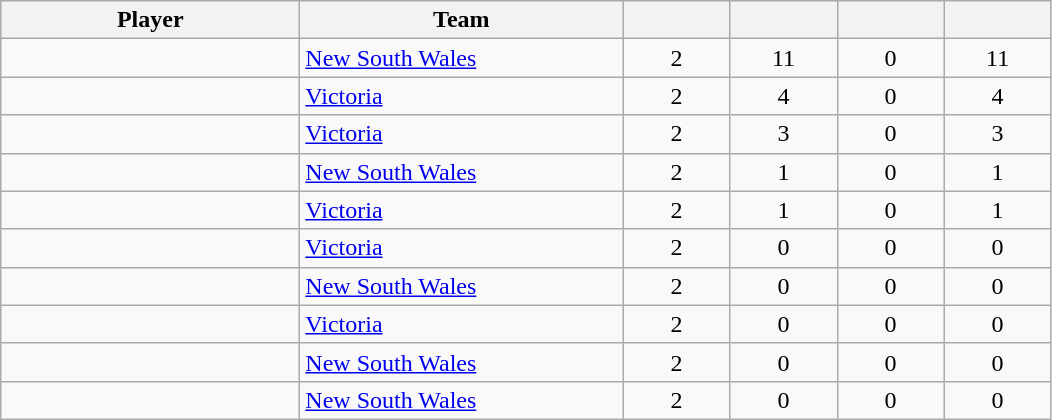<table class="wikitable sortable">
<tr>
<th style="width: 12em;">Player</th>
<th style="width: 13em;">Team</th>
<th style="width: 4em;"></th>
<th style="width: 4em;"></th>
<th style="width: 4em;"></th>
<th style="width: 4em;"></th>
</tr>
<tr style="text-align:center;">
<td style="text-align:left;"></td>
<td style="text-align:left;"><a href='#'>New South Wales</a></td>
<td>2</td>
<td>11</td>
<td>0</td>
<td>11</td>
</tr>
<tr style="text-align:center;">
<td style="text-align:left;"></td>
<td style="text-align:left;"><a href='#'>Victoria</a></td>
<td>2</td>
<td>4</td>
<td>0</td>
<td>4</td>
</tr>
<tr style="text-align:center;">
<td style="text-align:left;"></td>
<td style="text-align:left;"><a href='#'>Victoria</a></td>
<td>2</td>
<td>3</td>
<td>0</td>
<td>3</td>
</tr>
<tr style="text-align:center;">
<td style="text-align:left;"></td>
<td style="text-align:left;"><a href='#'>New South Wales</a></td>
<td>2</td>
<td>1</td>
<td>0</td>
<td>1</td>
</tr>
<tr style="text-align:center;">
<td style="text-align:left;"></td>
<td style="text-align:left;"><a href='#'>Victoria</a></td>
<td>2</td>
<td>1</td>
<td>0</td>
<td>1</td>
</tr>
<tr style="text-align:center;">
<td style="text-align:left;"></td>
<td style="text-align:left;"><a href='#'>Victoria</a></td>
<td>2</td>
<td>0</td>
<td>0</td>
<td>0</td>
</tr>
<tr style="text-align:center;">
<td style="text-align:left;"></td>
<td style="text-align:left;"><a href='#'>New South Wales</a></td>
<td>2</td>
<td>0</td>
<td>0</td>
<td>0</td>
</tr>
<tr style="text-align:center;">
<td style="text-align:left;"></td>
<td style="text-align:left;"><a href='#'>Victoria</a></td>
<td>2</td>
<td>0</td>
<td>0</td>
<td>0</td>
</tr>
<tr style="text-align:center;">
<td style="text-align:left;"></td>
<td style="text-align:left;"><a href='#'>New South Wales</a></td>
<td>2</td>
<td>0</td>
<td>0</td>
<td>0</td>
</tr>
<tr style="text-align:center;">
<td style="text-align:left;"></td>
<td style="text-align:left;"><a href='#'>New South Wales</a></td>
<td>2</td>
<td>0</td>
<td>0</td>
<td>0</td>
</tr>
</table>
